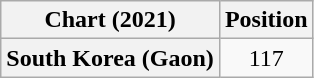<table class="wikitable plainrowheaders" style="text-align:center">
<tr>
<th scope="col">Chart (2021)</th>
<th scope="col">Position</th>
</tr>
<tr>
<th scope="row">South Korea (Gaon)</th>
<td>117</td>
</tr>
</table>
